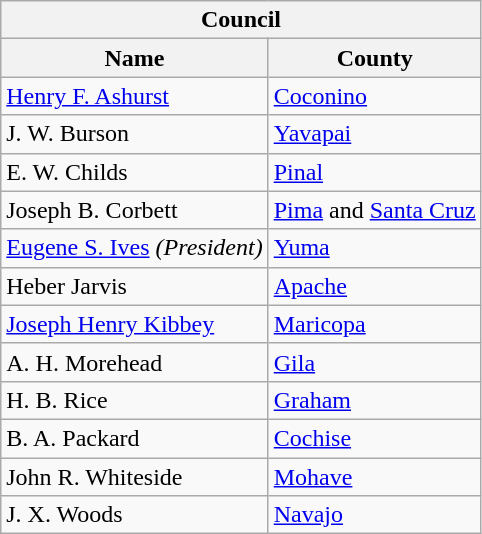<table class="wikitable">
<tr>
<th colspan="2">Council</th>
</tr>
<tr>
<th>Name</th>
<th>County</th>
</tr>
<tr>
<td><a href='#'>Henry F. Ashurst</a></td>
<td><a href='#'>Coconino</a></td>
</tr>
<tr>
<td>J. W. Burson</td>
<td><a href='#'>Yavapai</a></td>
</tr>
<tr>
<td>E. W. Childs</td>
<td><a href='#'>Pinal</a></td>
</tr>
<tr>
<td>Joseph B. Corbett</td>
<td><a href='#'>Pima</a> and <a href='#'>Santa Cruz</a></td>
</tr>
<tr>
<td><a href='#'>Eugene S. Ives</a> <em>(President)</em></td>
<td><a href='#'>Yuma</a></td>
</tr>
<tr>
<td>Heber Jarvis</td>
<td><a href='#'>Apache</a></td>
</tr>
<tr>
<td><a href='#'>Joseph Henry Kibbey</a></td>
<td><a href='#'>Maricopa</a></td>
</tr>
<tr>
<td>A. H. Morehead</td>
<td><a href='#'>Gila</a></td>
</tr>
<tr>
<td>H. B. Rice</td>
<td><a href='#'>Graham</a></td>
</tr>
<tr>
<td>B. A. Packard</td>
<td><a href='#'>Cochise</a></td>
</tr>
<tr>
<td>John R. Whiteside</td>
<td><a href='#'>Mohave</a></td>
</tr>
<tr>
<td>J. X. Woods</td>
<td><a href='#'>Navajo</a></td>
</tr>
</table>
